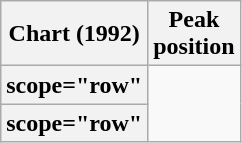<table class="wikitable sortable plainrowheaders">
<tr>
<th>Chart (1992)</th>
<th>Peak<br>position</th>
</tr>
<tr>
<th>scope="row" </th>
</tr>
<tr>
<th>scope="row" </th>
</tr>
</table>
